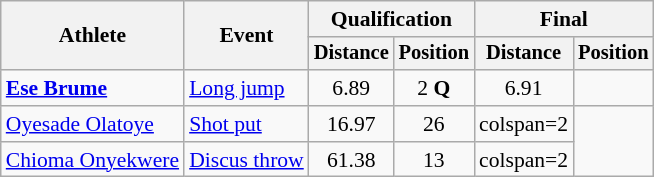<table class=wikitable style=font-size:90%>
<tr>
<th rowspan=2>Athlete</th>
<th rowspan=2>Event</th>
<th colspan=2>Qualification</th>
<th colspan=2>Final</th>
</tr>
<tr style=font-size:95%>
<th>Distance</th>
<th>Position</th>
<th>Distance</th>
<th>Position</th>
</tr>
<tr align=center>
<td align=left><strong><a href='#'>Ese Brume</a></strong></td>
<td align=left><a href='#'>Long jump</a></td>
<td>6.89</td>
<td>2 <strong>Q</strong></td>
<td>6.91</td>
<td></td>
</tr>
<tr align=center>
<td align=left><a href='#'>Oyesade Olatoye</a></td>
<td align=left><a href='#'>Shot put</a></td>
<td>16.97</td>
<td>26</td>
<td>colspan=2</td>
</tr>
<tr align=center>
<td align=left><a href='#'>Chioma Onyekwere</a></td>
<td align=left><a href='#'>Discus throw</a></td>
<td>61.38 </td>
<td>13</td>
<td>colspan=2</td>
</tr>
</table>
